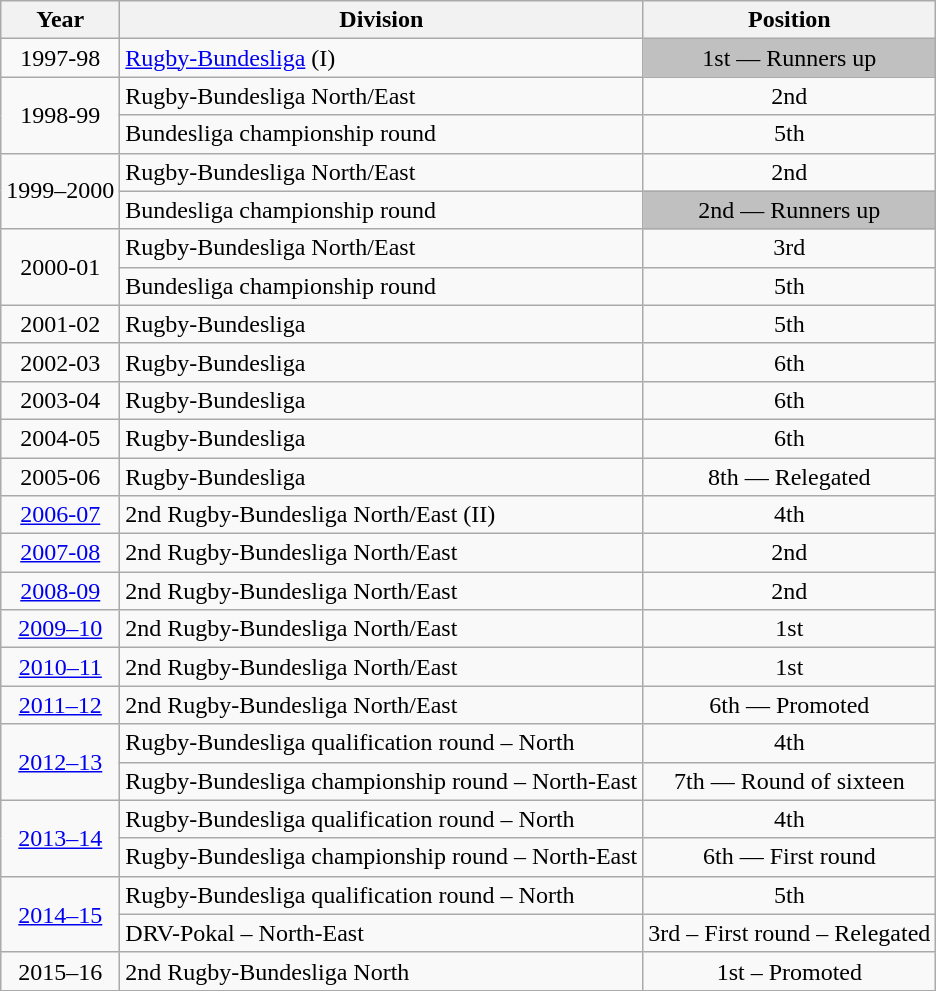<table class="wikitable">
<tr>
<th>Year</th>
<th>Division</th>
<th>Position</th>
</tr>
<tr align="center">
<td>1997-98</td>
<td align="left"><a href='#'>Rugby-Bundesliga</a> (I)</td>
<td bgcolor=silver>1st — Runners up</td>
</tr>
<tr align="center">
<td rowspan=2>1998-99</td>
<td align="left">Rugby-Bundesliga North/East</td>
<td>2nd</td>
</tr>
<tr align="center">
<td align="left">Bundesliga championship round</td>
<td>5th</td>
</tr>
<tr align="center">
<td rowspan=2>1999–2000</td>
<td align="left">Rugby-Bundesliga North/East</td>
<td>2nd</td>
</tr>
<tr align="center">
<td align="left">Bundesliga championship round</td>
<td bgcolor=silver>2nd — Runners up</td>
</tr>
<tr align="center">
<td rowspan=2>2000-01</td>
<td align="left">Rugby-Bundesliga North/East</td>
<td>3rd</td>
</tr>
<tr align="center">
<td align="left">Bundesliga championship round</td>
<td>5th</td>
</tr>
<tr align="center">
<td>2001-02</td>
<td align="left">Rugby-Bundesliga</td>
<td>5th</td>
</tr>
<tr align="center">
<td>2002-03</td>
<td align="left">Rugby-Bundesliga</td>
<td>6th</td>
</tr>
<tr align="center">
<td>2003-04</td>
<td align="left">Rugby-Bundesliga</td>
<td>6th</td>
</tr>
<tr align="center">
<td>2004-05</td>
<td align="left">Rugby-Bundesliga</td>
<td>6th</td>
</tr>
<tr align="center">
<td>2005-06</td>
<td align="left">Rugby-Bundesliga</td>
<td>8th — Relegated</td>
</tr>
<tr align="center">
<td><a href='#'>2006-07</a></td>
<td align="left">2nd Rugby-Bundesliga North/East (II)</td>
<td>4th</td>
</tr>
<tr align="center">
<td><a href='#'>2007-08</a></td>
<td align="left">2nd Rugby-Bundesliga North/East</td>
<td>2nd</td>
</tr>
<tr align="center">
<td><a href='#'>2008-09</a></td>
<td align="left">2nd Rugby-Bundesliga North/East</td>
<td>2nd</td>
</tr>
<tr align="center">
<td><a href='#'>2009–10</a></td>
<td align="left">2nd Rugby-Bundesliga North/East</td>
<td>1st</td>
</tr>
<tr align="center">
<td><a href='#'>2010–11</a></td>
<td align="left">2nd Rugby-Bundesliga North/East</td>
<td>1st</td>
</tr>
<tr align="center">
<td><a href='#'>2011–12</a></td>
<td align="left">2nd Rugby-Bundesliga North/East</td>
<td>6th — Promoted</td>
</tr>
<tr align="center">
<td rowspan=2><a href='#'>2012–13</a></td>
<td align="left">Rugby-Bundesliga qualification round – North</td>
<td>4th</td>
</tr>
<tr align="center">
<td align="left">Rugby-Bundesliga championship round – North-East</td>
<td>7th — Round of sixteen</td>
</tr>
<tr align="center">
<td rowspan=2><a href='#'>2013–14</a></td>
<td align="left">Rugby-Bundesliga qualification round – North</td>
<td>4th</td>
</tr>
<tr align="center">
<td align="left">Rugby-Bundesliga championship round – North-East</td>
<td>6th — First round</td>
</tr>
<tr align="center">
<td rowspan=2><a href='#'>2014–15</a></td>
<td align="left">Rugby-Bundesliga qualification round – North</td>
<td>5th</td>
</tr>
<tr align="center">
<td align="left">DRV-Pokal – North-East</td>
<td>3rd – First round – Relegated</td>
</tr>
<tr align="center">
<td>2015–16</td>
<td align="left">2nd Rugby-Bundesliga North</td>
<td>1st – Promoted</td>
</tr>
</table>
